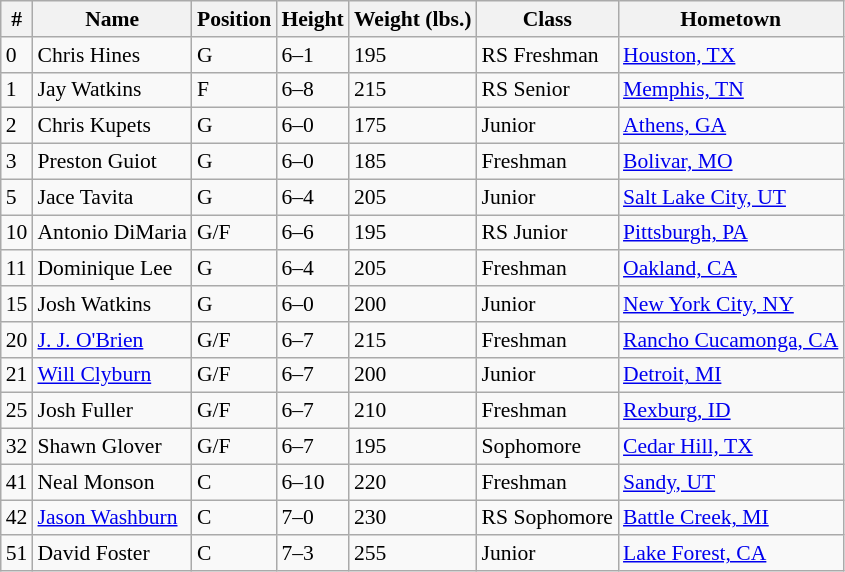<table class="wikitable" style="font-size: 90%">
<tr>
<th>#</th>
<th>Name</th>
<th>Position</th>
<th>Height</th>
<th>Weight (lbs.)</th>
<th>Class</th>
<th>Hometown</th>
</tr>
<tr>
<td>0</td>
<td>Chris Hines</td>
<td>G</td>
<td>6–1</td>
<td>195</td>
<td>RS Freshman</td>
<td><a href='#'>Houston, TX</a></td>
</tr>
<tr>
<td>1</td>
<td>Jay Watkins</td>
<td>F</td>
<td>6–8</td>
<td>215</td>
<td>RS Senior</td>
<td><a href='#'>Memphis, TN</a></td>
</tr>
<tr>
<td>2</td>
<td>Chris Kupets</td>
<td>G</td>
<td>6–0</td>
<td>175</td>
<td>Junior</td>
<td><a href='#'>Athens, GA</a></td>
</tr>
<tr>
<td>3</td>
<td>Preston Guiot</td>
<td>G</td>
<td>6–0</td>
<td>185</td>
<td>Freshman</td>
<td><a href='#'>Bolivar, MO</a></td>
</tr>
<tr>
<td>5</td>
<td>Jace Tavita</td>
<td>G</td>
<td>6–4</td>
<td>205</td>
<td>Junior</td>
<td><a href='#'>Salt Lake City, UT</a></td>
</tr>
<tr>
<td>10</td>
<td>Antonio DiMaria</td>
<td>G/F</td>
<td>6–6</td>
<td>195</td>
<td>RS Junior</td>
<td><a href='#'>Pittsburgh, PA</a></td>
</tr>
<tr>
<td>11</td>
<td>Dominique Lee</td>
<td>G</td>
<td>6–4</td>
<td>205</td>
<td>Freshman</td>
<td><a href='#'>Oakland, CA</a></td>
</tr>
<tr>
<td>15</td>
<td>Josh Watkins</td>
<td>G</td>
<td>6–0</td>
<td>200</td>
<td>Junior</td>
<td><a href='#'>New York City, NY</a></td>
</tr>
<tr>
<td>20</td>
<td><a href='#'>J. J. O'Brien</a></td>
<td>G/F</td>
<td>6–7</td>
<td>215</td>
<td>Freshman</td>
<td><a href='#'>Rancho Cucamonga, CA</a></td>
</tr>
<tr>
<td>21</td>
<td><a href='#'>Will Clyburn</a></td>
<td>G/F</td>
<td>6–7</td>
<td>200</td>
<td>Junior</td>
<td><a href='#'>Detroit, MI</a></td>
</tr>
<tr>
<td>25</td>
<td>Josh Fuller</td>
<td>G/F</td>
<td>6–7</td>
<td>210</td>
<td>Freshman</td>
<td><a href='#'>Rexburg, ID</a></td>
</tr>
<tr>
<td>32</td>
<td>Shawn Glover</td>
<td>G/F</td>
<td>6–7</td>
<td>195</td>
<td>Sophomore</td>
<td><a href='#'>Cedar Hill, TX</a></td>
</tr>
<tr>
<td>41</td>
<td>Neal Monson</td>
<td>C</td>
<td>6–10</td>
<td>220</td>
<td>Freshman</td>
<td><a href='#'>Sandy, UT</a></td>
</tr>
<tr>
<td>42</td>
<td><a href='#'>Jason Washburn</a></td>
<td>C</td>
<td>7–0</td>
<td>230</td>
<td>RS Sophomore</td>
<td><a href='#'>Battle Creek, MI</a></td>
</tr>
<tr>
<td>51</td>
<td>David Foster</td>
<td>C</td>
<td>7–3</td>
<td>255</td>
<td>Junior</td>
<td><a href='#'>Lake Forest, CA</a></td>
</tr>
</table>
